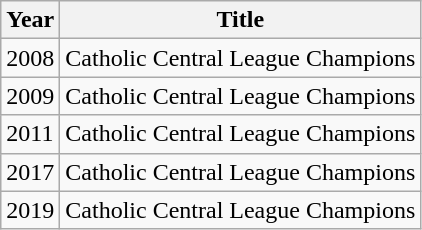<table class="wikitable mw-collapsible autocollapse">
<tr>
<th>Year</th>
<th>Title</th>
</tr>
<tr>
<td>2008</td>
<td>Catholic Central League Champions</td>
</tr>
<tr>
<td>2009</td>
<td>Catholic Central League Champions</td>
</tr>
<tr>
<td>2011</td>
<td>Catholic Central League Champions</td>
</tr>
<tr>
<td>2017</td>
<td>Catholic Central League Champions</td>
</tr>
<tr>
<td>2019</td>
<td>Catholic Central League Champions</td>
</tr>
</table>
